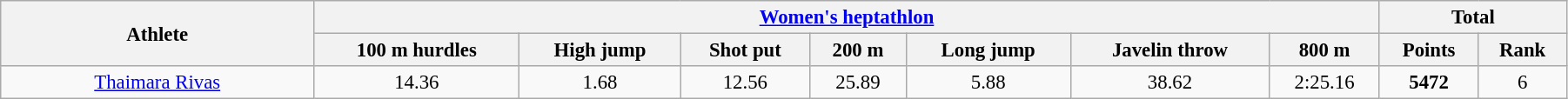<table class="wikitable" style="font-size:95%; text-align:center;" width="95%">
<tr>
<th rowspan="2">Athlete</th>
<th colspan="7"><a href='#'>Women's heptathlon</a></th>
<th colspan="2">Total</th>
</tr>
<tr>
<th>100 m hurdles</th>
<th>High jump</th>
<th>Shot put</th>
<th>200 m</th>
<th>Long jump</th>
<th>Javelin throw</th>
<th>800 m</th>
<th>Points</th>
<th>Rank</th>
</tr>
<tr>
<td width=20%><a href='#'>Thaimara Rivas</a></td>
<td>14.36</td>
<td>1.68</td>
<td>12.56</td>
<td>25.89</td>
<td>5.88</td>
<td>38.62</td>
<td>2:25.16</td>
<td><strong>5472</strong></td>
<td>6</td>
</tr>
</table>
